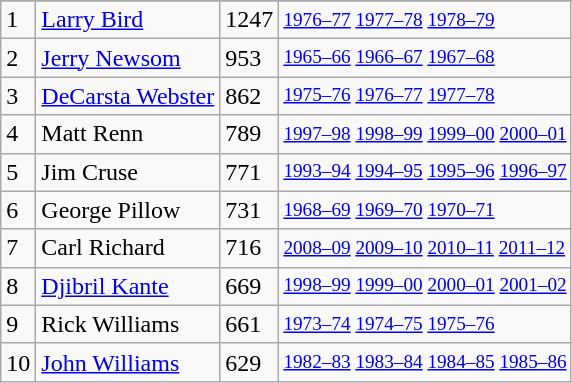<table class="wikitable">
<tr>
</tr>
<tr>
<td>1</td>
<td><a href='#'>Larry Bird</a></td>
<td>1247</td>
<td style="font-size:80%;"><a href='#'>1976–77</a> <a href='#'>1977–78</a> <a href='#'>1978–79</a></td>
</tr>
<tr>
<td>2</td>
<td><a href='#'>Jerry Newsom</a></td>
<td>953</td>
<td style="font-size:80%;"><a href='#'>1965–66</a> <a href='#'>1966–67</a> <a href='#'>1967–68</a></td>
</tr>
<tr>
<td>3</td>
<td><a href='#'>DeCarsta Webster</a></td>
<td>862</td>
<td style="font-size:80%;"><a href='#'>1975–76</a> <a href='#'>1976–77</a> <a href='#'>1977–78</a></td>
</tr>
<tr>
<td>4</td>
<td>Matt Renn</td>
<td>789</td>
<td style="font-size:80%;"><a href='#'>1997–98</a> <a href='#'>1998–99</a> <a href='#'>1999–00</a> <a href='#'>2000–01</a></td>
</tr>
<tr>
<td>5</td>
<td>Jim Cruse</td>
<td>771</td>
<td style="font-size:80%;"><a href='#'>1993–94</a> <a href='#'>1994–95</a> <a href='#'>1995–96</a> <a href='#'>1996–97</a></td>
</tr>
<tr>
<td>6</td>
<td>George Pillow</td>
<td>731</td>
<td style="font-size:80%;"><a href='#'>1968–69</a> <a href='#'>1969–70</a> <a href='#'>1970–71</a></td>
</tr>
<tr>
<td>7</td>
<td>Carl Richard</td>
<td>716</td>
<td style="font-size:80%;"><a href='#'>2008–09</a> <a href='#'>2009–10</a> <a href='#'>2010–11</a> <a href='#'>2011–12</a></td>
</tr>
<tr>
<td>8</td>
<td><a href='#'>Djibril Kante</a></td>
<td>669</td>
<td style="font-size:80%;"><a href='#'>1998–99</a> <a href='#'>1999–00</a> <a href='#'>2000–01</a> <a href='#'>2001–02</a></td>
</tr>
<tr>
<td>9</td>
<td>Rick Williams</td>
<td>661</td>
<td style="font-size:80%;"><a href='#'>1973–74</a> <a href='#'>1974–75</a> <a href='#'>1975–76</a></td>
</tr>
<tr>
<td>10</td>
<td><a href='#'>John Williams</a></td>
<td>629</td>
<td style="font-size:80%;"><a href='#'>1982–83</a> <a href='#'>1983–84</a> <a href='#'>1984–85</a> <a href='#'>1985–86</a></td>
</tr>
</table>
